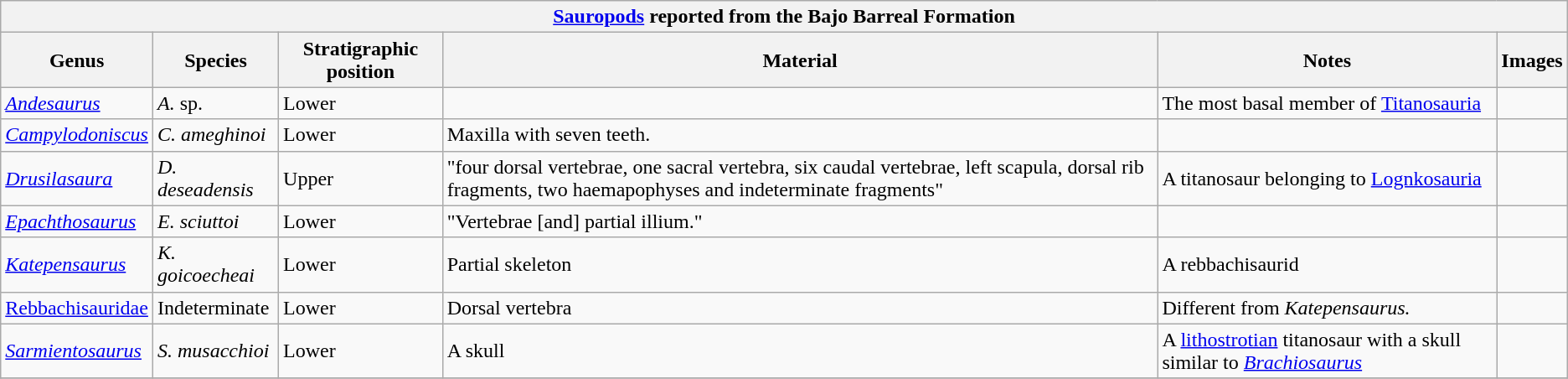<table class="wikitable" align="center">
<tr>
<th colspan="6" align="center"><strong><a href='#'>Sauropods</a> reported from the Bajo Barreal Formation</strong></th>
</tr>
<tr>
<th>Genus</th>
<th>Species</th>
<th>Stratigraphic position</th>
<th>Material</th>
<th>Notes</th>
<th>Images</th>
</tr>
<tr>
<td><em><a href='#'>Andesaurus</a></em></td>
<td><em>A.</em> sp.</td>
<td>Lower</td>
<td></td>
<td>The most basal member of <a href='#'>Titanosauria</a></td>
<td></td>
</tr>
<tr>
<td><em><a href='#'>Campylodoniscus</a></em></td>
<td><em>C. ameghinoi</em></td>
<td>Lower</td>
<td>Maxilla with seven teeth.</td>
<td></td>
<td></td>
</tr>
<tr>
<td><em><a href='#'>Drusilasaura</a></em></td>
<td><em>D. deseadensis</em></td>
<td>Upper</td>
<td>"four dorsal vertebrae, one sacral vertebra, six caudal vertebrae, left scapula, dorsal rib fragments, two haemapophyses and indeterminate fragments"</td>
<td>A titanosaur belonging to <a href='#'>Lognkosauria</a></td>
<td></td>
</tr>
<tr>
<td><em><a href='#'>Epachthosaurus</a></em></td>
<td><em>E. sciuttoi</em></td>
<td>Lower</td>
<td>"Vertebrae [and] partial illium."</td>
<td></td>
<td></td>
</tr>
<tr>
<td><em><a href='#'>Katepensaurus</a></em></td>
<td><em>K. goicoecheai</em></td>
<td>Lower</td>
<td>Partial skeleton</td>
<td>A rebbachisaurid</td>
<td></td>
</tr>
<tr>
<td><a href='#'>Rebbachisauridae</a></td>
<td>Indeterminate</td>
<td>Lower</td>
<td>Dorsal vertebra</td>
<td>Different from <em>Katepensaurus.</em></td>
<td></td>
</tr>
<tr>
<td><em><a href='#'>Sarmientosaurus</a></em></td>
<td><em>S. musacchioi</em></td>
<td>Lower</td>
<td>A skull</td>
<td>A <a href='#'>lithostrotian</a> titanosaur with a skull similar to <em><a href='#'>Brachiosaurus</a></em></td>
<td></td>
</tr>
<tr>
</tr>
</table>
